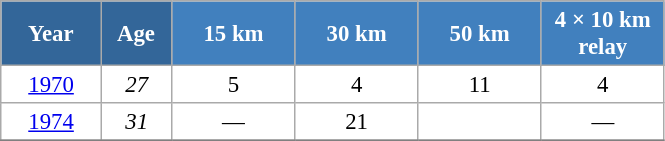<table class="wikitable" style="font-size:95%; text-align:center; border:grey solid 1px; border-collapse:collapse; background:#ffffff;">
<tr>
<th style="background-color:#369; color:white; width:60px;"> Year </th>
<th style="background-color:#369; color:white; width:40px;"> Age </th>
<th style="background-color:#4180be; color:white; width:75px;"> 15 km </th>
<th style="background-color:#4180be; color:white; width:75px;"> 30 km </th>
<th style="background-color:#4180be; color:white; width:75px;"> 50 km </th>
<th style="background-color:#4180be; color:white; width:75px;"> 4 × 10 km <br> relay </th>
</tr>
<tr>
<td><a href='#'>1970</a></td>
<td><em>27</em></td>
<td>5</td>
<td>4</td>
<td>11</td>
<td>4</td>
</tr>
<tr>
<td><a href='#'>1974</a></td>
<td><em>31</em></td>
<td>—</td>
<td>21</td>
<td></td>
<td>—</td>
</tr>
<tr>
</tr>
</table>
